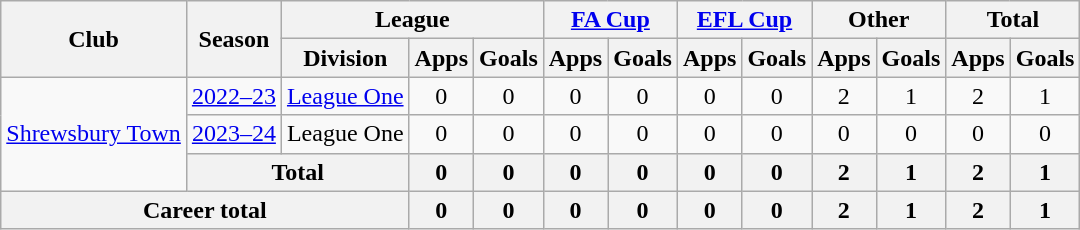<table class="wikitable" style="text-align:center">
<tr>
<th rowspan="2">Club</th>
<th rowspan="2">Season</th>
<th colspan="3">League</th>
<th colspan="2"><a href='#'>FA Cup</a></th>
<th colspan="2"><a href='#'>EFL Cup</a></th>
<th colspan="2">Other</th>
<th colspan="2">Total</th>
</tr>
<tr>
<th>Division</th>
<th>Apps</th>
<th>Goals</th>
<th>Apps</th>
<th>Goals</th>
<th>Apps</th>
<th>Goals</th>
<th>Apps</th>
<th>Goals</th>
<th>Apps</th>
<th>Goals</th>
</tr>
<tr>
<td rowspan=3><a href='#'>Shrewsbury Town</a></td>
<td><a href='#'>2022–23</a></td>
<td><a href='#'>League One</a></td>
<td>0</td>
<td>0</td>
<td>0</td>
<td>0</td>
<td>0</td>
<td>0</td>
<td>2</td>
<td>1</td>
<td>2</td>
<td>1</td>
</tr>
<tr>
<td><a href='#'>2023–24</a></td>
<td>League One</td>
<td>0</td>
<td>0</td>
<td>0</td>
<td>0</td>
<td>0</td>
<td>0</td>
<td>0</td>
<td>0</td>
<td>0</td>
<td>0</td>
</tr>
<tr>
<th colspan="2">Total</th>
<th>0</th>
<th>0</th>
<th>0</th>
<th>0</th>
<th>0</th>
<th>0</th>
<th>2</th>
<th>1</th>
<th>2</th>
<th>1</th>
</tr>
<tr>
<th colspan="3">Career total</th>
<th>0</th>
<th>0</th>
<th>0</th>
<th>0</th>
<th>0</th>
<th>0</th>
<th>2</th>
<th>1</th>
<th>2</th>
<th>1</th>
</tr>
</table>
